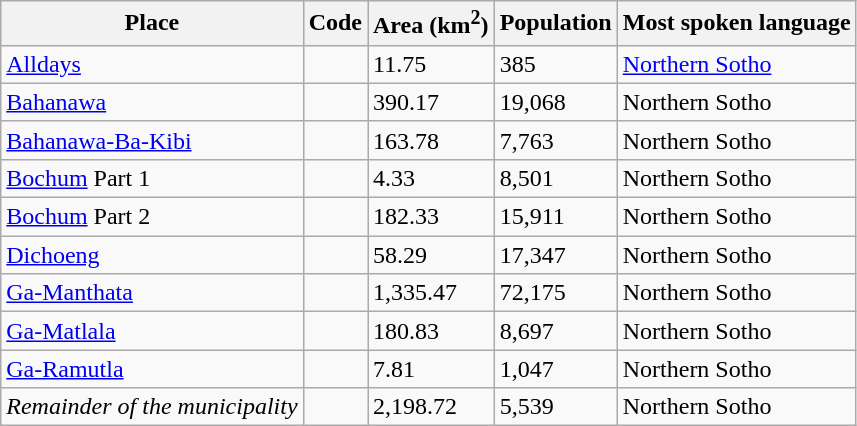<table class="wikitable sortable">
<tr>
<th>Place</th>
<th>Code</th>
<th>Area (km<sup>2</sup>)</th>
<th>Population</th>
<th>Most spoken language</th>
</tr>
<tr>
<td><a href='#'>Alldays</a></td>
<td></td>
<td>11.75</td>
<td>385</td>
<td><a href='#'>Northern Sotho</a></td>
</tr>
<tr>
<td><a href='#'>Bahanawa</a></td>
<td></td>
<td>390.17</td>
<td>19,068</td>
<td>Northern Sotho</td>
</tr>
<tr>
<td><a href='#'>Bahanawa-Ba-Kibi</a></td>
<td></td>
<td>163.78</td>
<td>7,763</td>
<td>Northern Sotho</td>
</tr>
<tr>
<td><a href='#'>Bochum</a> Part 1</td>
<td></td>
<td>4.33</td>
<td>8,501</td>
<td>Northern Sotho</td>
</tr>
<tr>
<td><a href='#'>Bochum</a> Part 2</td>
<td></td>
<td>182.33</td>
<td>15,911</td>
<td>Northern Sotho</td>
</tr>
<tr>
<td><a href='#'>Dichoeng</a></td>
<td></td>
<td>58.29</td>
<td>17,347</td>
<td>Northern Sotho</td>
</tr>
<tr>
<td><a href='#'>Ga-Manthata</a></td>
<td></td>
<td>1,335.47</td>
<td>72,175</td>
<td>Northern Sotho</td>
</tr>
<tr>
<td><a href='#'>Ga-Matlala</a></td>
<td></td>
<td>180.83</td>
<td>8,697</td>
<td>Northern Sotho</td>
</tr>
<tr>
<td><a href='#'>Ga-Ramutla</a></td>
<td></td>
<td>7.81</td>
<td>1,047</td>
<td>Northern Sotho</td>
</tr>
<tr>
<td><em>Remainder of the municipality</em></td>
<td></td>
<td>2,198.72</td>
<td>5,539</td>
<td>Northern Sotho</td>
</tr>
</table>
